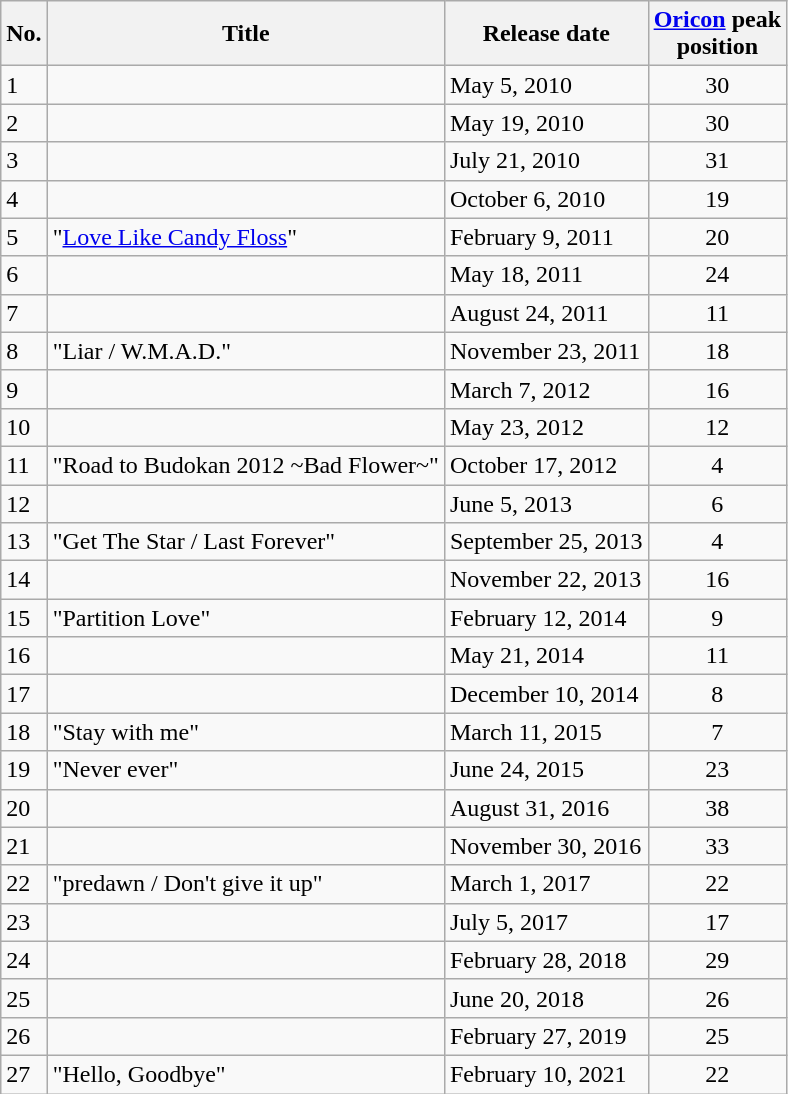<table class="wikitable">
<tr>
<th>No.</th>
<th>Title</th>
<th>Release date</th>
<th><a href='#'>Oricon</a> peak<br>position</th>
</tr>
<tr>
<td>1</td>
<td></td>
<td>May 5, 2010</td>
<td align="center">30</td>
</tr>
<tr>
<td>2</td>
<td></td>
<td>May 19, 2010</td>
<td align="center">30</td>
</tr>
<tr>
<td>3</td>
<td></td>
<td>July 21, 2010</td>
<td align="center">31</td>
</tr>
<tr>
<td>4</td>
<td></td>
<td>October 6, 2010</td>
<td align="center">19</td>
</tr>
<tr>
<td>5</td>
<td>"<a href='#'>Love Like Candy Floss</a>"</td>
<td>February 9, 2011</td>
<td align="center">20</td>
</tr>
<tr>
<td>6</td>
<td></td>
<td>May 18, 2011</td>
<td align="center">24</td>
</tr>
<tr>
<td>7</td>
<td></td>
<td>August 24, 2011</td>
<td align="center">11</td>
</tr>
<tr>
<td>8</td>
<td>"Liar / W.M.A.D."</td>
<td>November 23, 2011</td>
<td align="center">18</td>
</tr>
<tr>
<td>9</td>
<td></td>
<td>March 7, 2012</td>
<td align="center">16</td>
</tr>
<tr>
<td>10</td>
<td></td>
<td>May 23, 2012</td>
<td align="center">12</td>
</tr>
<tr>
<td>11</td>
<td>"Road to Budokan 2012 ~Bad Flower~"</td>
<td>October 17, 2012</td>
<td align="center">4</td>
</tr>
<tr>
<td>12</td>
<td></td>
<td>June 5, 2013</td>
<td align="center">6</td>
</tr>
<tr>
<td>13</td>
<td>"Get The Star / Last Forever"</td>
<td>September 25, 2013</td>
<td align="center">4</td>
</tr>
<tr>
<td>14</td>
<td></td>
<td>November 22, 2013</td>
<td align="center">16</td>
</tr>
<tr>
<td>15</td>
<td>"Partition Love"</td>
<td>February 12, 2014</td>
<td align="center">9</td>
</tr>
<tr>
<td>16</td>
<td></td>
<td>May 21, 2014</td>
<td align="center">11</td>
</tr>
<tr>
<td>17</td>
<td></td>
<td>December 10, 2014</td>
<td align="center">8</td>
</tr>
<tr>
<td>18</td>
<td>"Stay with me"</td>
<td>March 11, 2015</td>
<td align="center">7</td>
</tr>
<tr>
<td>19</td>
<td>"Never ever"</td>
<td>June 24, 2015</td>
<td align="center">23</td>
</tr>
<tr>
<td>20</td>
<td></td>
<td>August 31, 2016</td>
<td align="center">38</td>
</tr>
<tr>
<td>21</td>
<td></td>
<td>November 30, 2016</td>
<td align="center">33</td>
</tr>
<tr>
<td>22</td>
<td>"predawn / Don't give it up"</td>
<td>March 1, 2017</td>
<td align="center">22</td>
</tr>
<tr>
<td>23</td>
<td></td>
<td>July 5, 2017</td>
<td align="center">17</td>
</tr>
<tr>
<td>24</td>
<td></td>
<td>February 28, 2018</td>
<td align="center">29</td>
</tr>
<tr>
<td>25</td>
<td></td>
<td>June 20, 2018</td>
<td align="center">26</td>
</tr>
<tr>
<td>26</td>
<td></td>
<td>February 27, 2019</td>
<td align="center">25</td>
</tr>
<tr>
<td>27</td>
<td>"Hello, Goodbye"</td>
<td>February 10, 2021</td>
<td align="center">22</td>
</tr>
</table>
